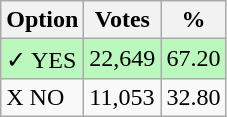<table class="wikitable">
<tr>
<th>Option</th>
<th>Votes</th>
<th>%</th>
</tr>
<tr>
<td style=background:#bbf8be>✓ YES</td>
<td style=background:#bbf8be>22,649</td>
<td style=background:#bbf8be>67.20</td>
</tr>
<tr>
<td>X NO</td>
<td>11,053</td>
<td>32.80</td>
</tr>
</table>
